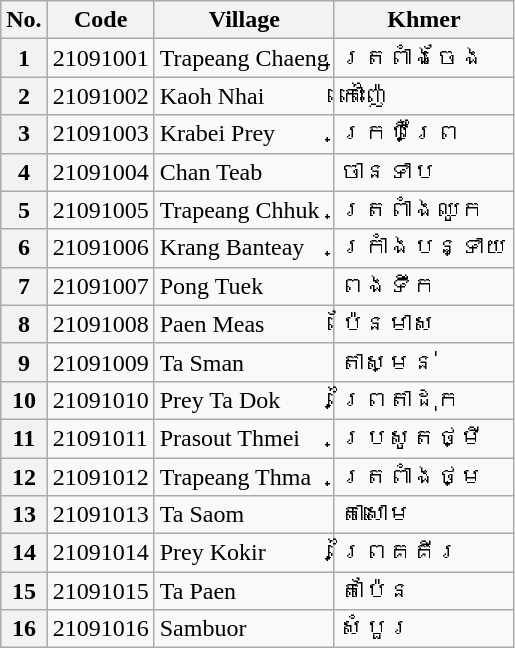<table class="wikitable sortable mw-collapsible">
<tr>
<th>No.</th>
<th>Code</th>
<th>Village</th>
<th>Khmer</th>
</tr>
<tr>
<th>1</th>
<td>21091001</td>
<td>Trapeang Chaeng</td>
<td>ត្រពាំងចែង</td>
</tr>
<tr>
<th>2</th>
<td>21091002</td>
<td>Kaoh Nhai</td>
<td>កោះញ៉ៃ</td>
</tr>
<tr>
<th>3</th>
<td>21091003</td>
<td>Krabei Prey</td>
<td>ក្របីព្រៃ</td>
</tr>
<tr>
<th>4</th>
<td>21091004</td>
<td>Chan Teab</td>
<td>ចានទាប</td>
</tr>
<tr>
<th>5</th>
<td>21091005</td>
<td>Trapeang Chhuk</td>
<td>ត្រពាំងឈូក</td>
</tr>
<tr>
<th>6</th>
<td>21091006</td>
<td>Krang Banteay</td>
<td>ក្រាំងបន្ទាយ</td>
</tr>
<tr>
<th>7</th>
<td>21091007</td>
<td>Pong Tuek</td>
<td>ពងទឹក</td>
</tr>
<tr>
<th>8</th>
<td>21091008</td>
<td>Paen Meas</td>
<td>ប៉ែនមាស</td>
</tr>
<tr>
<th>9</th>
<td>21091009</td>
<td>Ta Sman</td>
<td>តាស្មន់</td>
</tr>
<tr>
<th>10</th>
<td>21091010</td>
<td>Prey Ta Dok</td>
<td>ព្រៃតាដុក</td>
</tr>
<tr>
<th>11</th>
<td>21091011</td>
<td>Prasout Thmei</td>
<td>ប្រសូតថ្មី</td>
</tr>
<tr>
<th>12</th>
<td>21091012</td>
<td>Trapeang Thma</td>
<td>ត្រពាំងថ្ម</td>
</tr>
<tr>
<th>13</th>
<td>21091013</td>
<td>Ta Saom</td>
<td>តាសោម</td>
</tr>
<tr>
<th>14</th>
<td>21091014</td>
<td>Prey Kokir</td>
<td>ព្រៃគគីរ</td>
</tr>
<tr>
<th>15</th>
<td>21091015</td>
<td>Ta Paen</td>
<td>តាប៉ែន</td>
</tr>
<tr>
<th>16</th>
<td>21091016</td>
<td>Sambuor</td>
<td>សំបួរ</td>
</tr>
</table>
